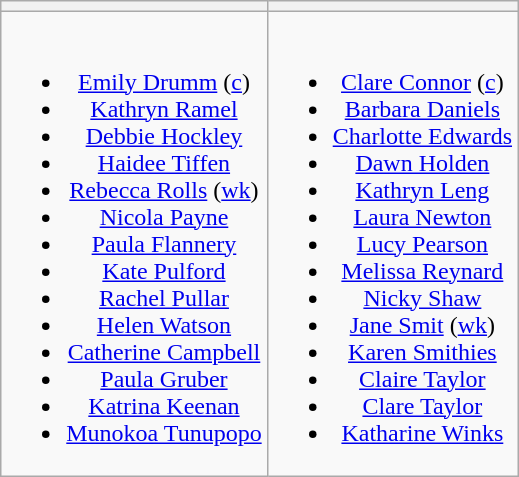<table class="wikitable" style="text-align:center">
<tr>
<th></th>
<th></th>
</tr>
<tr style="vertical-align:top">
<td><br><ul><li><a href='#'>Emily Drumm</a> (<a href='#'>c</a>)</li><li><a href='#'>Kathryn Ramel</a></li><li><a href='#'>Debbie Hockley</a></li><li><a href='#'>Haidee Tiffen</a></li><li><a href='#'>Rebecca Rolls</a> (<a href='#'>wk</a>)</li><li><a href='#'>Nicola Payne</a></li><li><a href='#'>Paula Flannery</a></li><li><a href='#'>Kate Pulford</a></li><li><a href='#'>Rachel Pullar</a></li><li><a href='#'>Helen Watson</a></li><li><a href='#'>Catherine Campbell</a></li><li><a href='#'>Paula Gruber</a></li><li><a href='#'>Katrina Keenan</a></li><li><a href='#'>Munokoa Tunupopo</a></li></ul></td>
<td><br><ul><li><a href='#'>Clare Connor</a> (<a href='#'>c</a>)</li><li><a href='#'>Barbara Daniels</a></li><li><a href='#'>Charlotte Edwards</a></li><li><a href='#'>Dawn Holden</a></li><li><a href='#'>Kathryn Leng</a></li><li><a href='#'>Laura Newton</a></li><li><a href='#'>Lucy Pearson</a></li><li><a href='#'>Melissa Reynard</a></li><li><a href='#'>Nicky Shaw</a></li><li><a href='#'>Jane Smit</a> (<a href='#'>wk</a>)</li><li><a href='#'>Karen Smithies</a></li><li><a href='#'>Claire Taylor</a></li><li><a href='#'>Clare Taylor</a></li><li><a href='#'>Katharine Winks</a></li></ul></td>
</tr>
</table>
